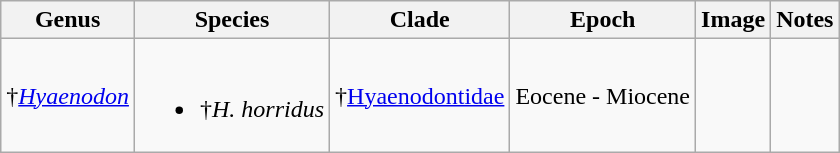<table class="wikitable sortable">
<tr>
<th>Genus</th>
<th>Species</th>
<th>Clade</th>
<th>Epoch</th>
<th>Image</th>
<th>Notes</th>
</tr>
<tr>
<td>†<em><a href='#'>Hyaenodon</a></em></td>
<td><br><ul><li>†<em>H. horridus</em></li></ul></td>
<td>†<a href='#'>Hyaenodontidae</a></td>
<td>Eocene - Miocene</td>
<td></td>
<td></td>
</tr>
</table>
